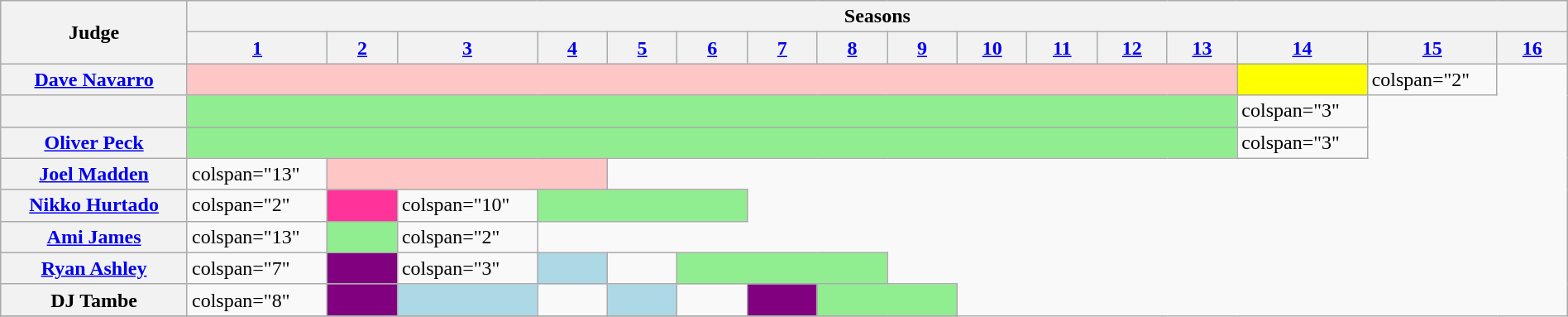<table class="wikitable plainrowheaders collapsible mw-collapsible nowrap" style="width:100%">
<tr>
<th rowspan="2" style="width:08%">Judge</th>
<th colspan="16">Seasons</th>
</tr>
<tr>
<th style="width:3%"><a href='#'>1</a></th>
<th style="width:3%"><a href='#'>2</a></th>
<th style="width:3%"><a href='#'>3</a></th>
<th style="width:3%"><a href='#'>4</a></th>
<th style="width:3%"><a href='#'>5</a></th>
<th style="width:3%"><a href='#'>6</a></th>
<th style="width:3%"><a href='#'>7</a></th>
<th style="width:3%"><a href='#'>8</a></th>
<th style="width:3%"><a href='#'>9</a></th>
<th style="width:3%"><a href='#'>10</a></th>
<th style="width:3%"><a href='#'>11</a></th>
<th style="width:3%"><a href='#'>12</a></th>
<th style="width:3%"><a href='#'>13</a></th>
<th style="width:3%"><a href='#'>14</a></th>
<th style="width:3%"><a href='#'>15</a></th>
<th style="width:3%"><a href='#'>16</a></th>
</tr>
<tr>
<th scope="row" style="text-align:center"><a href='#'>Dave Navarro</a></th>
<td colspan="13" bgcolor="ffc6c6"></td>
<td bgcolor="yellow"></td>
<td>colspan="2" </td>
</tr>
<tr>
<th scope="row" style="text-align:center"></th>
<td colspan="13" bgcolor="lightgreen"></td>
<td>colspan="3" </td>
</tr>
<tr>
<th scope="row" style="text-align:center"><a href='#'>Oliver Peck</a></th>
<td colspan="13" bgcolor="lightgreen"></td>
<td>colspan="3" </td>
</tr>
<tr>
<th scope="row" style="text-align:center"><a href='#'>Joel Madden</a></th>
<td>colspan="13" </td>
<td colspan="3" bgcolor="#ffc6c6"></td>
</tr>
<tr>
<th scope="row" style="text-align:center"><a href='#'>Nikko Hurtado</a></th>
<td>colspan="2" </td>
<td bgcolor="#FF3399"></td>
<td>colspan="10" </td>
<td colspan="3" bgcolor="lightgreen"></td>
</tr>
<tr>
<th scope="row" style="text-align:center"><a href='#'>Ami James</a></th>
<td>colspan="13" </td>
<td bgcolor="lightgreen"></td>
<td>colspan="2" </td>
</tr>
<tr>
<th scope="row" style="text-align:center"><a href='#'>Ryan Ashley</a></th>
<td>colspan="7" </td>
<td bgcolor="purple"></td>
<td>colspan="3" </td>
<td bgcolor="lightblue"></td>
<td></td>
<td colspan="3" bgcolor="lightgreen"></td>
</tr>
<tr>
<th scope="row" style="text-align:center">DJ Tambe</th>
<td>colspan="8" </td>
<td bgcolor="purple"></td>
<td bgcolor="lightblue"></td>
<td></td>
<td bgcolor="lightblue"></td>
<td></td>
<td bgcolor="purple"></td>
<td colspan="2" bgcolor="lightgreen"></td>
</tr>
<tr>
</tr>
</table>
